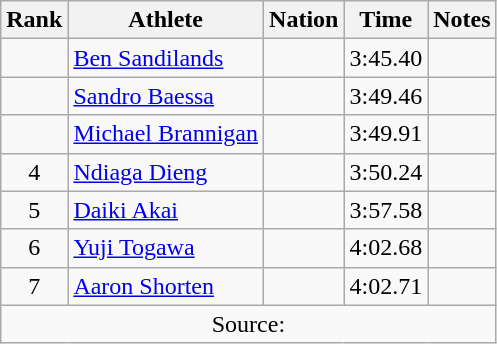<table class="wikitable sortable" style="text-align:center;">
<tr>
<th scope="col">Rank</th>
<th scope="col">Athlete</th>
<th scope="col">Nation</th>
<th scope="col">Time</th>
<th scope="col">Notes</th>
</tr>
<tr>
<td></td>
<td align=left><a href='#'>Ben Sandilands</a></td>
<td align=left></td>
<td>3:45.40</td>
<td><strong></strong></td>
</tr>
<tr>
<td></td>
<td align=left><a href='#'>Sandro Baessa</a></td>
<td align=left></td>
<td>3:49.46</td>
<td></td>
</tr>
<tr>
<td></td>
<td align=left><a href='#'>Michael Brannigan</a></td>
<td align=left></td>
<td>3:49.91</td>
<td></td>
</tr>
<tr>
<td>4</td>
<td align=left><a href='#'>Ndiaga Dieng</a></td>
<td align=left></td>
<td>3:50.24</td>
<td></td>
</tr>
<tr>
<td>5</td>
<td align=left><a href='#'>Daiki Akai</a></td>
<td align=left></td>
<td>3:57.58</td>
<td></td>
</tr>
<tr>
<td>6</td>
<td align=left><a href='#'>Yuji Togawa</a></td>
<td align=left></td>
<td>4:02.68</td>
<td></td>
</tr>
<tr>
<td>7</td>
<td align=left><a href='#'>Aaron Shorten</a></td>
<td align=left></td>
<td>4:02.71</td>
<td></td>
</tr>
<tr class="sortbottom">
<td colspan=5>Source:</td>
</tr>
</table>
